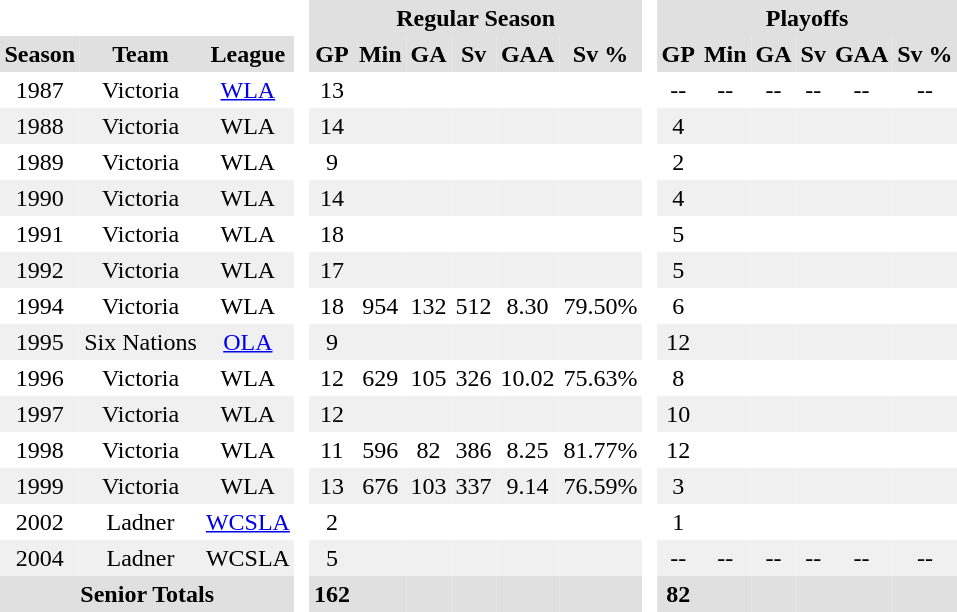<table BORDER="0" CELLPADDING="3" CELLSPACING="0">
<tr ALIGN="center" bgcolor="#e0e0e0">
<th colspan="3" bgcolor="#ffffff"> </th>
<th rowspan="99" bgcolor="#ffffff"> </th>
<th colspan="6">Regular Season</th>
<th rowspan="99" bgcolor="#ffffff"> </th>
<th colspan="6">Playoffs</th>
</tr>
<tr ALIGN="center" bgcolor="#e0e0e0">
<th>Season</th>
<th>Team</th>
<th>League</th>
<th>GP</th>
<th>Min</th>
<th>GA</th>
<th>Sv</th>
<th>GAA</th>
<th>Sv %</th>
<th>GP</th>
<th>Min</th>
<th>GA</th>
<th>Sv</th>
<th>GAA</th>
<th>Sv %</th>
</tr>
<tr ALIGN="center">
<td>1987</td>
<td>Victoria</td>
<td><a href='#'>WLA</a></td>
<td>13</td>
<td></td>
<td></td>
<td></td>
<td></td>
<td></td>
<td>--</td>
<td>--</td>
<td>--</td>
<td>--</td>
<td>--</td>
<td>--</td>
</tr>
<tr ALIGN="center" bgcolor="#f0f0f0">
<td>1988</td>
<td>Victoria</td>
<td>WLA</td>
<td>14</td>
<td></td>
<td></td>
<td></td>
<td></td>
<td></td>
<td>4</td>
<td></td>
<td></td>
<td></td>
<td></td>
<td></td>
</tr>
<tr ALIGN="center">
<td>1989</td>
<td>Victoria</td>
<td>WLA</td>
<td>9</td>
<td></td>
<td></td>
<td></td>
<td></td>
<td></td>
<td>2</td>
<td></td>
<td></td>
<td></td>
<td></td>
<td></td>
</tr>
<tr ALIGN="center" bgcolor="#f0f0f0">
<td>1990</td>
<td>Victoria</td>
<td>WLA</td>
<td>14</td>
<td></td>
<td></td>
<td></td>
<td></td>
<td></td>
<td>4</td>
<td></td>
<td></td>
<td></td>
<td></td>
<td></td>
</tr>
<tr ALIGN="center">
<td>1991</td>
<td>Victoria</td>
<td>WLA</td>
<td>18</td>
<td></td>
<td></td>
<td></td>
<td></td>
<td></td>
<td>5</td>
<td></td>
<td></td>
<td></td>
<td></td>
<td></td>
</tr>
<tr ALIGN="center" bgcolor="#f0f0f0">
<td>1992</td>
<td>Victoria</td>
<td>WLA</td>
<td>17</td>
<td></td>
<td></td>
<td></td>
<td></td>
<td></td>
<td>5</td>
<td></td>
<td></td>
<td></td>
<td></td>
<td></td>
</tr>
<tr ALIGN="center">
<td>1994</td>
<td>Victoria</td>
<td>WLA</td>
<td>18</td>
<td>954</td>
<td>132</td>
<td>512</td>
<td>8.30</td>
<td>79.50%</td>
<td>6</td>
<td></td>
<td></td>
<td></td>
<td></td>
<td></td>
</tr>
<tr ALIGN="center" bgcolor="#f0f0f0">
<td>1995</td>
<td>Six Nations</td>
<td><a href='#'>OLA</a></td>
<td>9</td>
<td></td>
<td></td>
<td></td>
<td></td>
<td></td>
<td>12</td>
<td></td>
<td></td>
<td></td>
<td></td>
<td></td>
</tr>
<tr ALIGN="center">
<td>1996</td>
<td>Victoria</td>
<td>WLA</td>
<td>12</td>
<td>629</td>
<td>105</td>
<td>326</td>
<td>10.02</td>
<td>75.63%</td>
<td>8</td>
<td></td>
<td></td>
<td></td>
<td></td>
<td></td>
</tr>
<tr ALIGN="center" bgcolor="#f0f0f0">
<td>1997</td>
<td>Victoria</td>
<td>WLA</td>
<td>12</td>
<td></td>
<td></td>
<td></td>
<td></td>
<td></td>
<td>10</td>
<td></td>
<td></td>
<td></td>
<td></td>
<td></td>
</tr>
<tr ALIGN="center">
<td>1998</td>
<td>Victoria</td>
<td>WLA</td>
<td>11</td>
<td>596</td>
<td>82</td>
<td>386</td>
<td>8.25</td>
<td>81.77%</td>
<td>12</td>
<td></td>
<td></td>
<td></td>
<td></td>
<td></td>
</tr>
<tr ALIGN="center" bgcolor="#f0f0f0">
<td>1999</td>
<td>Victoria</td>
<td>WLA</td>
<td>13</td>
<td>676</td>
<td>103</td>
<td>337</td>
<td>9.14</td>
<td>76.59%</td>
<td>3</td>
<td></td>
<td></td>
<td></td>
<td></td>
<td></td>
</tr>
<tr ALIGN="center">
<td>2002</td>
<td>Ladner</td>
<td><a href='#'>WCSLA</a></td>
<td>2</td>
<td></td>
<td></td>
<td></td>
<td></td>
<td></td>
<td>1</td>
<td></td>
<td></td>
<td></td>
<td></td>
<td></td>
</tr>
<tr ALIGN="center" bgcolor="#f0f0f0">
<td>2004</td>
<td>Ladner</td>
<td>WCSLA</td>
<td>5</td>
<td></td>
<td></td>
<td></td>
<td></td>
<td></td>
<td>--</td>
<td>--</td>
<td>--</td>
<td>--</td>
<td>--</td>
<td>--</td>
</tr>
<tr ALIGN="center" bgcolor="#e0e0e0">
<th colspan="3">Senior Totals</th>
<th>162</th>
<th></th>
<th></th>
<th></th>
<th></th>
<th></th>
<th>82</th>
<th></th>
<th></th>
<th></th>
<th></th>
<th></th>
</tr>
</table>
